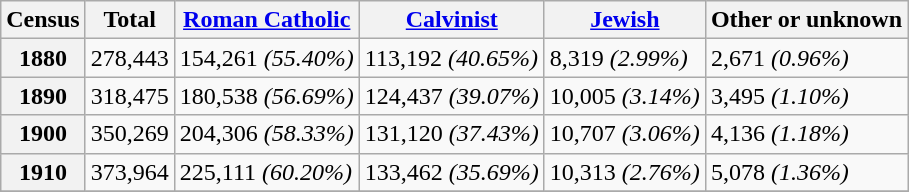<table class="wikitable">
<tr>
<th>Census</th>
<th>Total</th>
<th><a href='#'>Roman Catholic</a></th>
<th><a href='#'>Calvinist</a></th>
<th><a href='#'>Jewish</a></th>
<th>Other or unknown</th>
</tr>
<tr>
<th>1880</th>
<td>278,443</td>
<td>154,261 <em>(55.40%)</em></td>
<td>113,192 <em>(40.65%)</em></td>
<td>8,319 <em>(2.99%)</em></td>
<td>2,671 <em>(0.96%)</em></td>
</tr>
<tr>
<th>1890</th>
<td>318,475</td>
<td>180,538 <em>(56.69%)</em></td>
<td>124,437 <em>(39.07%)</em></td>
<td>10,005 <em>(3.14%)</em></td>
<td>3,495 <em>(1.10%)</em></td>
</tr>
<tr>
<th>1900</th>
<td>350,269</td>
<td>204,306 <em>(58.33%)</em></td>
<td>131,120 <em>(37.43%)</em></td>
<td>10,707 <em>(3.06%)</em></td>
<td>4,136 <em>(1.18%)</em></td>
</tr>
<tr>
<th>1910</th>
<td>373,964</td>
<td>225,111 <em>(60.20%)</em></td>
<td>133,462 <em>(35.69%)</em></td>
<td>10,313 <em>(2.76%)</em></td>
<td>5,078 <em>(1.36%)</em></td>
</tr>
<tr>
</tr>
</table>
